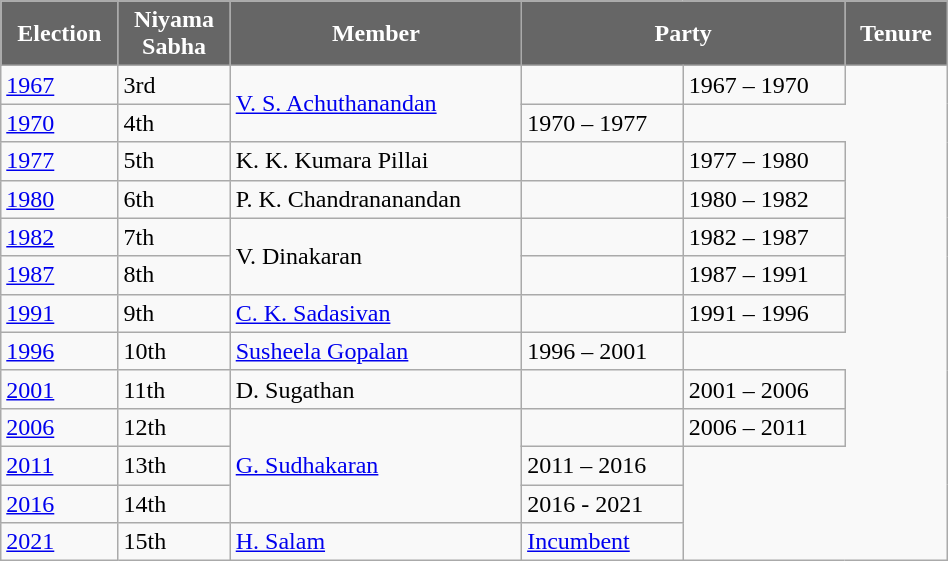<table class="wikitable sortable" width="50%">
<tr>
<th style="background-color:#666666; color:white">Election</th>
<th style="background-color:#666666; color:white">Niyama<br>Sabha</th>
<th style="background-color:#666666; color:white">Member</th>
<th colspan="2" style="background-color:#666666; color:white">Party</th>
<th style="background-color:#666666; color:white">Tenure</th>
</tr>
<tr>
<td><a href='#'>1967</a></td>
<td>3rd</td>
<td rowspan="2"><a href='#'>V. S. Achuthanandan</a></td>
<td></td>
<td>1967 – 1970</td>
</tr>
<tr>
<td><a href='#'>1970</a></td>
<td>4th</td>
<td>1970 – 1977</td>
</tr>
<tr>
<td><a href='#'>1977</a></td>
<td>5th</td>
<td>K. K. Kumara Pillai</td>
<td></td>
<td>1977 – 1980</td>
</tr>
<tr>
<td><a href='#'>1980</a></td>
<td>6th</td>
<td>P. K. Chandrananandan</td>
<td></td>
<td>1980 – 1982</td>
</tr>
<tr>
<td><a href='#'>1982</a></td>
<td>7th</td>
<td rowspan="2">V. Dinakaran</td>
<td></td>
<td>1982 – 1987</td>
</tr>
<tr>
<td><a href='#'>1987</a></td>
<td>8th</td>
<td></td>
<td>1987 – 1991</td>
</tr>
<tr>
<td><a href='#'>1991</a></td>
<td>9th</td>
<td><a href='#'>C. K. Sadasivan</a></td>
<td></td>
<td>1991 – 1996</td>
</tr>
<tr>
<td><a href='#'>1996</a></td>
<td>10th</td>
<td><a href='#'>Susheela Gopalan</a></td>
<td>1996 – 2001</td>
</tr>
<tr>
<td><a href='#'>2001</a></td>
<td>11th</td>
<td>D. Sugathan</td>
<td></td>
<td>2001 – 2006</td>
</tr>
<tr>
<td><a href='#'>2006</a></td>
<td>12th</td>
<td rowspan="3"><a href='#'>G. Sudhakaran</a></td>
<td></td>
<td>2006 – 2011</td>
</tr>
<tr>
<td><a href='#'>2011</a></td>
<td>13th</td>
<td>2011 – 2016</td>
</tr>
<tr>
<td><a href='#'>2016</a></td>
<td>14th</td>
<td>2016 - 2021</td>
</tr>
<tr>
<td><a href='#'>2021</a></td>
<td>15th</td>
<td rowspan="2"><a href='#'>H. Salam</a></td>
<td><a href='#'>Incumbent</a></td>
</tr>
</table>
